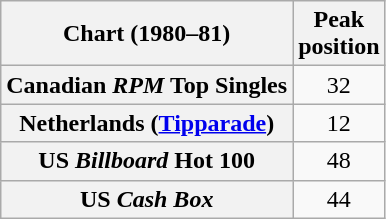<table class="wikitable sortable plainrowheaders" style="text-align:center">
<tr>
<th scope="col">Chart (1980–81)</th>
<th scope="col">Peak<br>position</th>
</tr>
<tr>
<th scope="row">Canadian <em>RPM</em> Top Singles</th>
<td>32</td>
</tr>
<tr>
<th scope="row">Netherlands (<a href='#'>Tipparade</a>)</th>
<td>12</td>
</tr>
<tr>
<th scope="row">US <em>Billboard</em> Hot 100</th>
<td>48</td>
</tr>
<tr>
<th scope="row">US <em>Cash Box</em> </th>
<td>44</td>
</tr>
</table>
